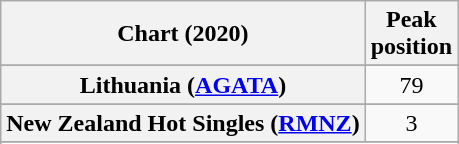<table class="wikitable sortable plainrowheaders" style="text-align:center">
<tr>
<th scope="col">Chart (2020)</th>
<th scope="col">Peak<br>position</th>
</tr>
<tr>
</tr>
<tr>
</tr>
<tr>
</tr>
<tr>
</tr>
<tr>
<th scope="row">Lithuania (<a href='#'>AGATA</a>)</th>
<td>79</td>
</tr>
<tr>
</tr>
<tr>
</tr>
<tr>
<th scope="row">New Zealand Hot Singles (<a href='#'>RMNZ</a>)</th>
<td>3</td>
</tr>
<tr>
</tr>
<tr>
</tr>
<tr>
</tr>
<tr>
</tr>
<tr>
</tr>
</table>
